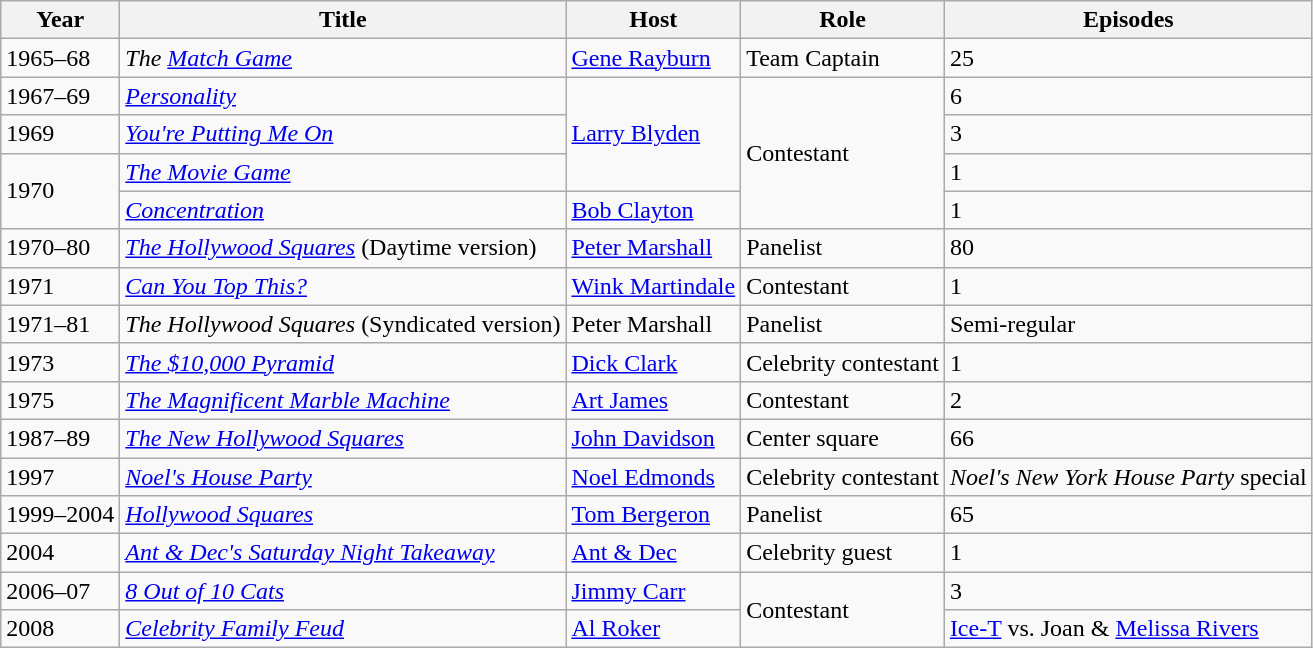<table class="wikitable sortable">
<tr>
<th>Year</th>
<th>Title</th>
<th>Host</th>
<th>Role</th>
<th>Episodes</th>
</tr>
<tr>
<td>1965–68</td>
<td><em>The <a href='#'>Match Game</a></em></td>
<td><a href='#'>Gene Rayburn</a></td>
<td>Team Captain</td>
<td>25</td>
</tr>
<tr>
<td>1967–69</td>
<td><em><a href='#'>Personality</a></em></td>
<td rowspan="3"><a href='#'>Larry Blyden</a></td>
<td rowspan="4">Contestant</td>
<td>6</td>
</tr>
<tr>
<td>1969</td>
<td><em><a href='#'>You're Putting Me On</a></em></td>
<td>3</td>
</tr>
<tr>
<td rowspan="2">1970</td>
<td><em><a href='#'>The Movie Game</a></em></td>
<td>1</td>
</tr>
<tr>
<td><em><a href='#'>Concentration</a></em></td>
<td><a href='#'>Bob Clayton</a></td>
<td>1</td>
</tr>
<tr>
<td>1970–80</td>
<td><em><a href='#'>The Hollywood Squares</a></em> (Daytime version)</td>
<td><a href='#'>Peter Marshall</a></td>
<td>Panelist</td>
<td>80</td>
</tr>
<tr>
<td>1971</td>
<td><em><a href='#'>Can You Top This?</a></em></td>
<td><a href='#'>Wink Martindale</a></td>
<td>Contestant</td>
<td>1</td>
</tr>
<tr>
<td>1971–81</td>
<td><em>The Hollywood Squares</em> (Syndicated version)</td>
<td>Peter Marshall</td>
<td>Panelist</td>
<td>Semi-regular</td>
</tr>
<tr>
<td>1973</td>
<td><em><a href='#'>The $10,000 Pyramid</a></em></td>
<td><a href='#'>Dick Clark</a></td>
<td>Celebrity contestant</td>
<td>1</td>
</tr>
<tr>
<td>1975</td>
<td><em><a href='#'>The Magnificent Marble Machine</a></em></td>
<td><a href='#'>Art James</a></td>
<td>Contestant</td>
<td>2</td>
</tr>
<tr>
<td>1987–89</td>
<td><em><a href='#'>The New Hollywood Squares</a></em></td>
<td><a href='#'>John Davidson</a></td>
<td>Center square</td>
<td>66</td>
</tr>
<tr>
<td>1997</td>
<td><em><a href='#'>Noel's House Party</a></em></td>
<td><a href='#'>Noel Edmonds</a></td>
<td>Celebrity contestant</td>
<td><em>Noel's New York House Party</em> special</td>
</tr>
<tr>
<td>1999–2004</td>
<td><em><a href='#'>Hollywood Squares</a></em></td>
<td><a href='#'>Tom Bergeron</a></td>
<td>Panelist</td>
<td>65</td>
</tr>
<tr>
<td>2004</td>
<td><em><a href='#'>Ant & Dec's Saturday Night Takeaway</a></em></td>
<td><a href='#'>Ant & Dec</a></td>
<td>Celebrity guest</td>
<td>1</td>
</tr>
<tr>
<td>2006–07</td>
<td><em><a href='#'>8 Out of 10 Cats</a></em></td>
<td><a href='#'>Jimmy Carr</a></td>
<td rowspan="2">Contestant</td>
<td>3</td>
</tr>
<tr>
<td>2008</td>
<td><em><a href='#'>Celebrity Family Feud</a></em></td>
<td><a href='#'>Al Roker</a></td>
<td><a href='#'>Ice-T</a> vs. Joan & <a href='#'>Melissa Rivers</a></td>
</tr>
</table>
